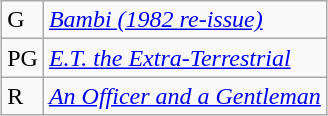<table class="wikitable sortable" style="margin:auto; margin:auto;">
<tr>
<td>G</td>
<td><em><a href='#'>Bambi (1982 re-issue)</a></em></td>
</tr>
<tr>
<td>PG</td>
<td><em><a href='#'>E.T. the Extra-Terrestrial</a></em></td>
</tr>
<tr>
<td>R</td>
<td><em><a href='#'>An Officer and a Gentleman</a></em></td>
</tr>
</table>
